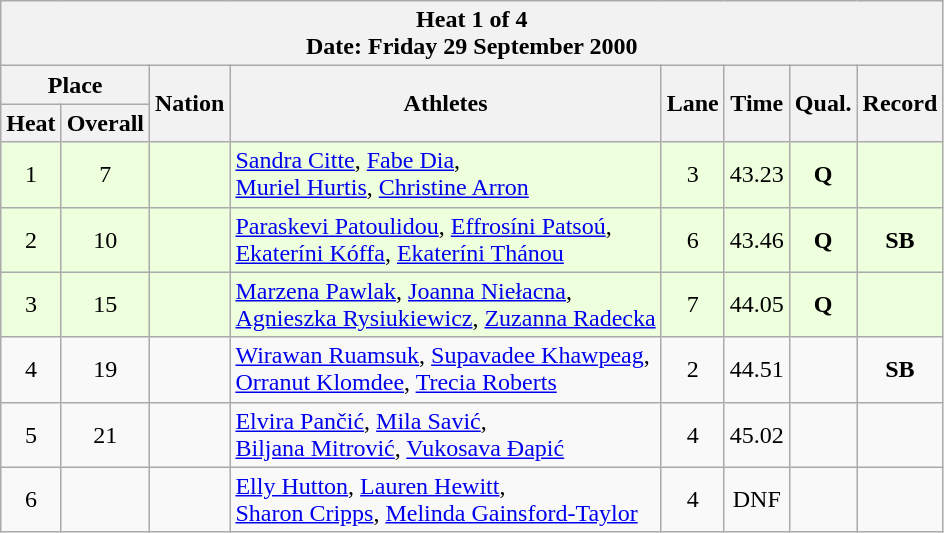<table class="wikitable sortable">
<tr>
<th colspan=9>Heat 1 of 4 <br> Date: Friday 29 September 2000</th>
</tr>
<tr>
<th colspan=2>Place</th>
<th rowspan=2>Nation</th>
<th rowspan=2>Athletes</th>
<th rowspan=2>Lane</th>
<th rowspan=2>Time</th>
<th rowspan=2>Qual.</th>
<th rowspan=2>Record</th>
</tr>
<tr>
<th>Heat</th>
<th>Overall</th>
</tr>
<tr bgcolor = "eeffdd">
<td align=center>1</td>
<td align=center>7</td>
<td align=left></td>
<td align=left><a href='#'>Sandra Citte</a>, <a href='#'>Fabe Dia</a>,<br><a href='#'>Muriel Hurtis</a>, <a href='#'>Christine Arron</a></td>
<td align=center>3</td>
<td align=center>43.23</td>
<td align=center><strong>Q</strong></td>
<td align=center></td>
</tr>
<tr bgcolor = "eeffdd">
<td align=center>2</td>
<td align=center>10</td>
<td align=left></td>
<td align=left><a href='#'>Paraskevi Patoulidou</a>, <a href='#'>Effrosíni Patsoú</a>,<br><a href='#'>Ekateríni Kóffa</a>, <a href='#'>Ekateríni Thánou</a></td>
<td align=center>6</td>
<td align=center>43.46</td>
<td align=center><strong>Q</strong></td>
<td align=center><strong>SB</strong></td>
</tr>
<tr bgcolor = "eeffdd">
<td align=center>3</td>
<td align=center>15</td>
<td align=left></td>
<td align=left><a href='#'>Marzena Pawlak</a>, <a href='#'>Joanna Niełacna</a>,<br><a href='#'>Agnieszka Rysiukiewicz</a>, <a href='#'>Zuzanna Radecka</a></td>
<td align=center>7</td>
<td align=center>44.05</td>
<td align=center><strong>Q</strong></td>
<td align=center></td>
</tr>
<tr>
<td align=center>4</td>
<td align=center>19</td>
<td align=left></td>
<td align=left><a href='#'>Wirawan Ruamsuk</a>, <a href='#'>Supavadee Khawpeag</a>,<br><a href='#'>Orranut Klomdee</a>, <a href='#'>Trecia Roberts</a></td>
<td align=center>2</td>
<td align=center>44.51</td>
<td align=center></td>
<td align=center><strong>SB</strong></td>
</tr>
<tr>
<td align=center>5</td>
<td align=center>21</td>
<td align=left></td>
<td align=left><a href='#'>Elvira Pančić</a>, <a href='#'>Mila Savić</a>,<br><a href='#'>Biljana Mitrović</a>, <a href='#'>Vukosava Đapić</a></td>
<td align=center>4</td>
<td align=center>45.02</td>
<td align=center></td>
<td align=center></td>
</tr>
<tr>
<td align=center>6</td>
<td align=center></td>
<td align=left></td>
<td align=left><a href='#'>Elly Hutton</a>, <a href='#'>Lauren Hewitt</a>,<br><a href='#'>Sharon Cripps</a>, <a href='#'>Melinda Gainsford-Taylor</a></td>
<td align=center>4</td>
<td align=center>DNF</td>
<td align=center></td>
<td align=center></td>
</tr>
</table>
